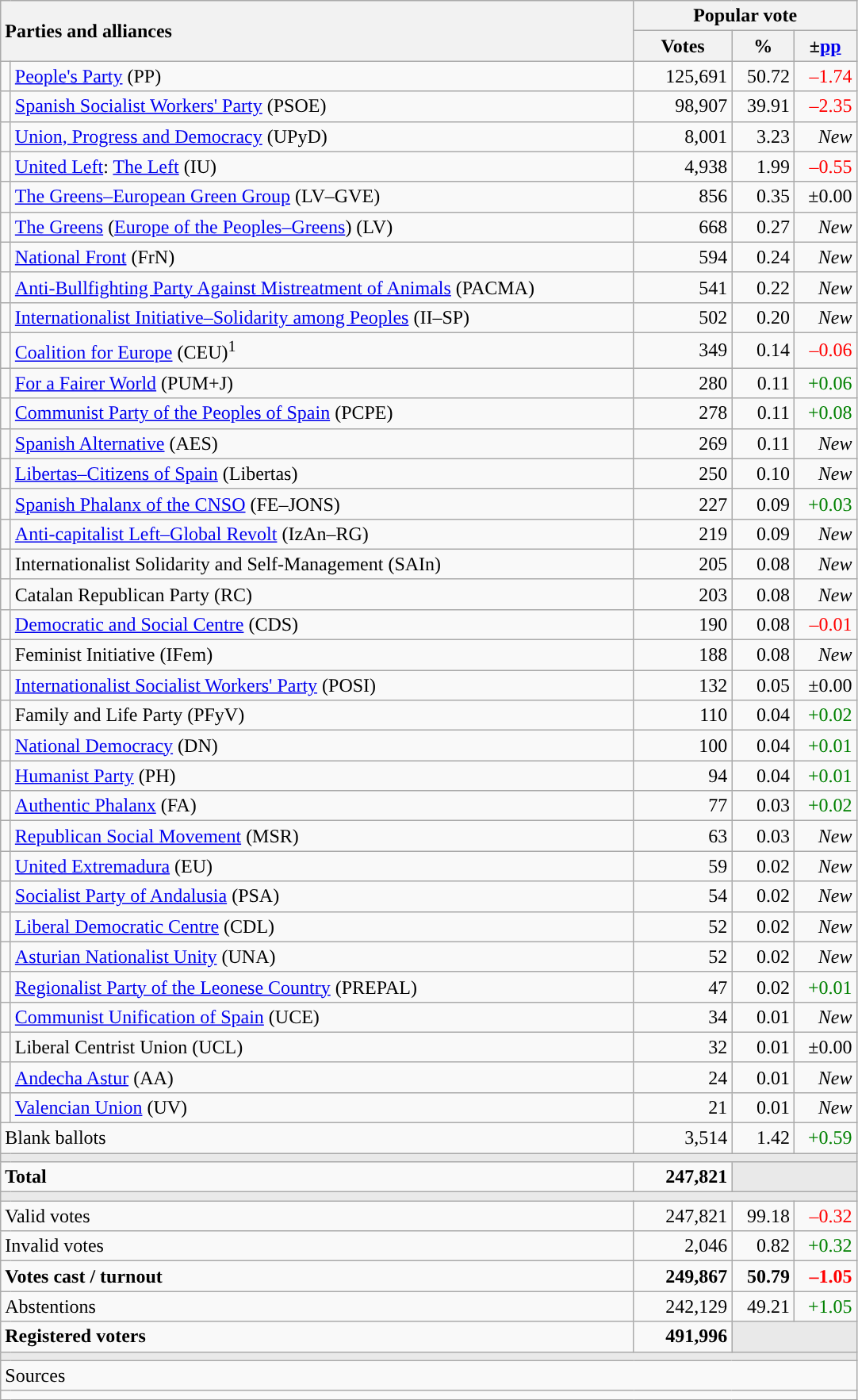<table class="wikitable" style="text-align:right">
<tr>
<th style="text-align:left;" rowspan="2" colspan="2" width="525">Parties and alliances</th>
<th colspan="3">Popular vote</th>
</tr>
<tr>
<th width="75">Votes</th>
<th width="45">%</th>
<th width="45">±<a href='#'>pp</a></th>
</tr>
<tr>
<td width="1" style="color:inherit;background:"></td>
<td align="left"><a href='#'>People's Party</a> (PP)</td>
<td>125,691</td>
<td>50.72</td>
<td style="color:red;">–1.74</td>
</tr>
<tr>
<td style="color:inherit;background:"></td>
<td align="left"><a href='#'>Spanish Socialist Workers' Party</a> (PSOE)</td>
<td>98,907</td>
<td>39.91</td>
<td style="color:red;">–2.35</td>
</tr>
<tr>
<td style="color:inherit;background:"></td>
<td align="left"><a href='#'>Union, Progress and Democracy</a> (UPyD)</td>
<td>8,001</td>
<td>3.23</td>
<td><em>New</em></td>
</tr>
<tr>
<td style="color:inherit;background:"></td>
<td align="left"><a href='#'>United Left</a>: <a href='#'>The Left</a> (IU)</td>
<td>4,938</td>
<td>1.99</td>
<td style="color:red;">–0.55</td>
</tr>
<tr>
<td style="color:inherit;background:"></td>
<td align="left"><a href='#'>The Greens–European Green Group</a> (LV–GVE)</td>
<td>856</td>
<td>0.35</td>
<td>±0.00</td>
</tr>
<tr>
<td style="color:inherit;background:"></td>
<td align="left"><a href='#'>The Greens</a> (<a href='#'>Europe of the Peoples–Greens</a>) (LV)</td>
<td>668</td>
<td>0.27</td>
<td><em>New</em></td>
</tr>
<tr>
<td style="color:inherit;background:"></td>
<td align="left"><a href='#'>National Front</a> (FrN)</td>
<td>594</td>
<td>0.24</td>
<td><em>New</em></td>
</tr>
<tr>
<td style="color:inherit;background:"></td>
<td align="left"><a href='#'>Anti-Bullfighting Party Against Mistreatment of Animals</a> (PACMA)</td>
<td>541</td>
<td>0.22</td>
<td><em>New</em></td>
</tr>
<tr>
<td style="color:inherit;background:"></td>
<td align="left"><a href='#'>Internationalist Initiative–Solidarity among Peoples</a> (II–SP)</td>
<td>502</td>
<td>0.20</td>
<td><em>New</em></td>
</tr>
<tr>
<td style="color:inherit;background:"></td>
<td align="left"><a href='#'>Coalition for Europe</a> (CEU)<sup>1</sup></td>
<td>349</td>
<td>0.14</td>
<td style="color:red;">–0.06</td>
</tr>
<tr>
<td style="color:inherit;background:"></td>
<td align="left"><a href='#'>For a Fairer World</a> (PUM+J)</td>
<td>280</td>
<td>0.11</td>
<td style="color:green;">+0.06</td>
</tr>
<tr>
<td style="color:inherit;background:"></td>
<td align="left"><a href='#'>Communist Party of the Peoples of Spain</a> (PCPE)</td>
<td>278</td>
<td>0.11</td>
<td style="color:green;">+0.08</td>
</tr>
<tr>
<td style="color:inherit;background:"></td>
<td align="left"><a href='#'>Spanish Alternative</a> (AES)</td>
<td>269</td>
<td>0.11</td>
<td><em>New</em></td>
</tr>
<tr>
<td style="color:inherit;background:"></td>
<td align="left"><a href='#'>Libertas–Citizens of Spain</a> (Libertas)</td>
<td>250</td>
<td>0.10</td>
<td><em>New</em></td>
</tr>
<tr>
<td style="color:inherit;background:"></td>
<td align="left"><a href='#'>Spanish Phalanx of the CNSO</a> (FE–JONS)</td>
<td>227</td>
<td>0.09</td>
<td style="color:green;">+0.03</td>
</tr>
<tr>
<td style="color:inherit;background:"></td>
<td align="left"><a href='#'>Anti-capitalist Left–Global Revolt</a> (IzAn–RG)</td>
<td>219</td>
<td>0.09</td>
<td><em>New</em></td>
</tr>
<tr>
<td style="color:inherit;background:"></td>
<td align="left">Internationalist Solidarity and Self-Management (SAIn)</td>
<td>205</td>
<td>0.08</td>
<td><em>New</em></td>
</tr>
<tr>
<td style="color:inherit;background:"></td>
<td align="left">Catalan Republican Party (RC)</td>
<td>203</td>
<td>0.08</td>
<td><em>New</em></td>
</tr>
<tr>
<td style="color:inherit;background:"></td>
<td align="left"><a href='#'>Democratic and Social Centre</a> (CDS)</td>
<td>190</td>
<td>0.08</td>
<td style="color:red;">–0.01</td>
</tr>
<tr>
<td style="color:inherit;background:"></td>
<td align="left">Feminist Initiative (IFem)</td>
<td>188</td>
<td>0.08</td>
<td><em>New</em></td>
</tr>
<tr>
<td style="color:inherit;background:"></td>
<td align="left"><a href='#'>Internationalist Socialist Workers' Party</a> (POSI)</td>
<td>132</td>
<td>0.05</td>
<td>±0.00</td>
</tr>
<tr>
<td style="color:inherit;background:"></td>
<td align="left">Family and Life Party (PFyV)</td>
<td>110</td>
<td>0.04</td>
<td style="color:green;">+0.02</td>
</tr>
<tr>
<td style="color:inherit;background:"></td>
<td align="left"><a href='#'>National Democracy</a> (DN)</td>
<td>100</td>
<td>0.04</td>
<td style="color:green;">+0.01</td>
</tr>
<tr>
<td style="color:inherit;background:"></td>
<td align="left"><a href='#'>Humanist Party</a> (PH)</td>
<td>94</td>
<td>0.04</td>
<td style="color:green;">+0.01</td>
</tr>
<tr>
<td style="color:inherit;background:"></td>
<td align="left"><a href='#'>Authentic Phalanx</a> (FA)</td>
<td>77</td>
<td>0.03</td>
<td style="color:green;">+0.02</td>
</tr>
<tr>
<td style="color:inherit;background:"></td>
<td align="left"><a href='#'>Republican Social Movement</a> (MSR)</td>
<td>63</td>
<td>0.03</td>
<td><em>New</em></td>
</tr>
<tr>
<td style="color:inherit;background:"></td>
<td align="left"><a href='#'>United Extremadura</a> (EU)</td>
<td>59</td>
<td>0.02</td>
<td><em>New</em></td>
</tr>
<tr>
<td style="color:inherit;background:"></td>
<td align="left"><a href='#'>Socialist Party of Andalusia</a> (PSA)</td>
<td>54</td>
<td>0.02</td>
<td><em>New</em></td>
</tr>
<tr>
<td style="color:inherit;background:"></td>
<td align="left"><a href='#'>Liberal Democratic Centre</a> (CDL)</td>
<td>52</td>
<td>0.02</td>
<td><em>New</em></td>
</tr>
<tr>
<td style="color:inherit;background:"></td>
<td align="left"><a href='#'>Asturian Nationalist Unity</a> (UNA)</td>
<td>52</td>
<td>0.02</td>
<td><em>New</em></td>
</tr>
<tr>
<td style="color:inherit;background:"></td>
<td align="left"><a href='#'>Regionalist Party of the Leonese Country</a> (PREPAL)</td>
<td>47</td>
<td>0.02</td>
<td style="color:green;">+0.01</td>
</tr>
<tr>
<td style="color:inherit;background:"></td>
<td align="left"><a href='#'>Communist Unification of Spain</a> (UCE)</td>
<td>34</td>
<td>0.01</td>
<td><em>New</em></td>
</tr>
<tr>
<td style="color:inherit;background:"></td>
<td align="left">Liberal Centrist Union (UCL)</td>
<td>32</td>
<td>0.01</td>
<td>±0.00</td>
</tr>
<tr>
<td style="color:inherit;background:"></td>
<td align="left"><a href='#'>Andecha Astur</a> (AA)</td>
<td>24</td>
<td>0.01</td>
<td><em>New</em></td>
</tr>
<tr>
<td style="color:inherit;background:"></td>
<td align="left"><a href='#'>Valencian Union</a> (UV)</td>
<td>21</td>
<td>0.01</td>
<td><em>New</em></td>
</tr>
<tr>
<td align="left" colspan="2">Blank ballots</td>
<td>3,514</td>
<td>1.42</td>
<td style="color:green;">+0.59</td>
</tr>
<tr>
<td colspan="5" bgcolor="#E9E9E9"></td>
</tr>
<tr style="font-weight:bold;">
<td align="left" colspan="2">Total</td>
<td>247,821</td>
<td bgcolor="#E9E9E9" colspan="2"></td>
</tr>
<tr>
<td colspan="5" bgcolor="#E9E9E9"></td>
</tr>
<tr>
<td align="left" colspan="2">Valid votes</td>
<td>247,821</td>
<td>99.18</td>
<td style="color:red;">–0.32</td>
</tr>
<tr>
<td align="left" colspan="2">Invalid votes</td>
<td>2,046</td>
<td>0.82</td>
<td style="color:green;">+0.32</td>
</tr>
<tr style="font-weight:bold;">
<td align="left" colspan="2">Votes cast / turnout</td>
<td>249,867</td>
<td>50.79</td>
<td style="color:red;">–1.05</td>
</tr>
<tr>
<td align="left" colspan="2">Abstentions</td>
<td>242,129</td>
<td>49.21</td>
<td style="color:green;">+1.05</td>
</tr>
<tr style="font-weight:bold;">
<td align="left" colspan="2">Registered voters</td>
<td>491,996</td>
<td bgcolor="#E9E9E9" colspan="2"></td>
</tr>
<tr>
<td colspan="5" bgcolor="#E9E9E9"></td>
</tr>
<tr>
<td align="left" colspan="5">Sources</td>
</tr>
<tr>
<td colspan="5" style="text-align:left; max-width:680px;"></td>
</tr>
</table>
